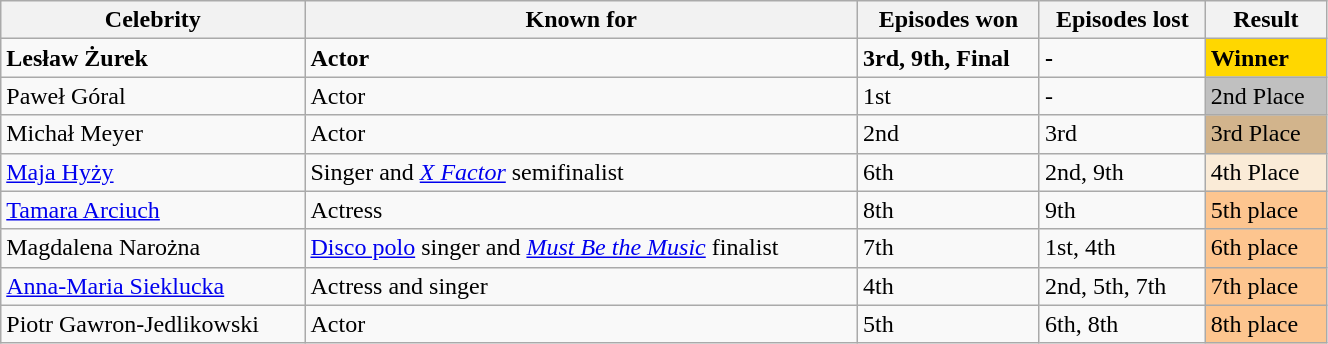<table class="wikitable" style="width:70%;">
<tr>
<th>Celebrity</th>
<th>Known for</th>
<th>Episodes won</th>
<th>Episodes lost</th>
<th>Result</th>
</tr>
<tr>
<td><strong>Lesław Żurek</strong></td>
<td><strong>Actor</strong></td>
<td><strong>3rd, 9th, Final</strong></td>
<td><strong>-</strong></td>
<td bgcolor="gold"><strong>Winner</strong></td>
</tr>
<tr>
<td>Paweł Góral</td>
<td>Actor</td>
<td>1st</td>
<td>-</td>
<td bgcolor="silver">2nd Place</td>
</tr>
<tr>
<td>Michał Meyer</td>
<td>Actor</td>
<td>2nd</td>
<td>3rd</td>
<td bgcolor="tan">3rd Place</td>
</tr>
<tr>
<td><a href='#'>Maja Hyży</a></td>
<td>Singer and <em><a href='#'>X Factor</a></em> semifinalist</td>
<td>6th</td>
<td>2nd, 9th</td>
<td bgcolor="antiquewhite">4th Place</td>
</tr>
<tr>
<td><a href='#'>Tamara Arciuch</a></td>
<td>Actress</td>
<td>8th</td>
<td>9th</td>
<td style="background:#fdc58f;">5th place</td>
</tr>
<tr>
<td>Magdalena Narożna</td>
<td><a href='#'>Disco polo</a> singer and <em><a href='#'>Must Be the Music</a></em> finalist</td>
<td>7th</td>
<td>1st, 4th</td>
<td style="background:#fdc58f;">6th place</td>
</tr>
<tr>
<td><a href='#'>Anna-Maria Sieklucka</a></td>
<td>Actress and singer</td>
<td>4th</td>
<td>2nd, 5th, 7th</td>
<td style="background:#fdc58f;">7th place</td>
</tr>
<tr>
<td>Piotr Gawron-Jedlikowski</td>
<td>Actor</td>
<td>5th</td>
<td>6th, 8th</td>
<td style="background:#fdc58f;">8th place</td>
</tr>
</table>
